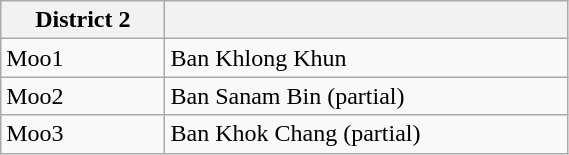<table class="wikitable" style="width:30%;display:inline-table;">
<tr>
<th>District 2</th>
<th></th>
</tr>
<tr>
<td>Moo1</td>
<td>Ban Khlong Khun</td>
</tr>
<tr>
<td>Moo2</td>
<td>Ban Sanam Bin (partial)</td>
</tr>
<tr>
<td>Moo3</td>
<td>Ban Khok Chang (partial)</td>
</tr>
</table>
